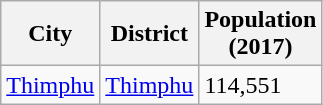<table class="wikitable sortable">
<tr>
<th>City</th>
<th>District</th>
<th>Population <br> (2017)</th>
</tr>
<tr>
<td><a href='#'>Thimphu</a></td>
<td><a href='#'>Thimphu</a></td>
<td>114,551</td>
</tr>
</table>
